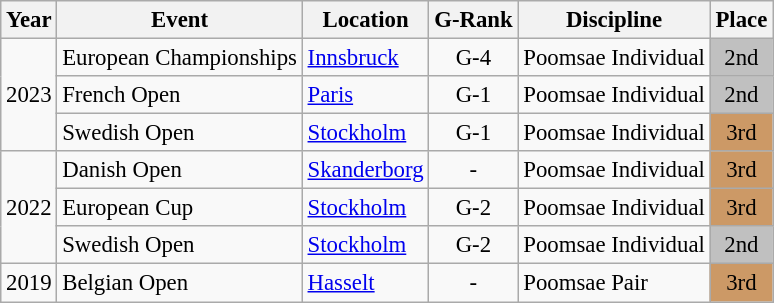<table class="wikitable" style="text-align:center; font-size:95%;">
<tr>
<th align=center>Year</th>
<th>Event</th>
<th>Location</th>
<th>G-Rank</th>
<th>Discipline</th>
<th>Place</th>
</tr>
<tr>
<td rowspan="3">2023</td>
<td align="left">European Championships</td>
<td align="left"> <a href='#'>Innsbruck</a></td>
<td>G-4</td>
<td align="left">Poomsae Individual</td>
<td align="center" bgcolor="silver">2nd</td>
</tr>
<tr>
<td align="left">French Open</td>
<td align="left"> <a href='#'>Paris</a></td>
<td>G-1</td>
<td align="left">Poomsae Individual</td>
<td align="center" bgcolor="silver">2nd</td>
</tr>
<tr>
<td align="left">Swedish Open</td>
<td align="left"> <a href='#'>Stockholm</a></td>
<td>G-1</td>
<td align="left">Poomsae Individual</td>
<td align="center" bgcolor="cc9966">3rd</td>
</tr>
<tr>
<td rowspan="3">2022</td>
<td align="left">Danish Open</td>
<td align="left"> <a href='#'>Skanderborg</a></td>
<td>-</td>
<td align="left">Poomsae Individual</td>
<td align="center" bgcolor="cc9966">3rd</td>
</tr>
<tr>
<td align="left">European Cup</td>
<td align="left"> <a href='#'>Stockholm</a></td>
<td>G-2</td>
<td align="left">Poomsae Individual</td>
<td align="center" bgcolor="cc9966">3rd</td>
</tr>
<tr>
<td align="left">Swedish Open</td>
<td align="left"> <a href='#'>Stockholm</a></td>
<td>G-2</td>
<td align="left">Poomsae Individual</td>
<td align="center" bgcolor="silver">2nd</td>
</tr>
<tr>
<td>2019</td>
<td align="left">Belgian Open</td>
<td align="left"> <a href='#'>Hasselt</a></td>
<td>-</td>
<td align="left">Poomsae Pair</td>
<td align="center" bgcolor="cc9966">3rd</td>
</tr>
</table>
